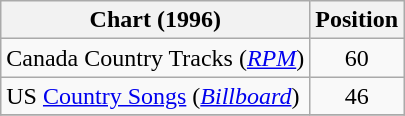<table class="wikitable sortable">
<tr>
<th scope="col">Chart (1996)</th>
<th scope="col">Position</th>
</tr>
<tr>
<td>Canada Country Tracks (<em><a href='#'>RPM</a></em>)</td>
<td align="center">60</td>
</tr>
<tr>
<td>US <a href='#'>Country Songs</a> (<em><a href='#'>Billboard</a></em>)</td>
<td align="center">46</td>
</tr>
<tr>
</tr>
</table>
